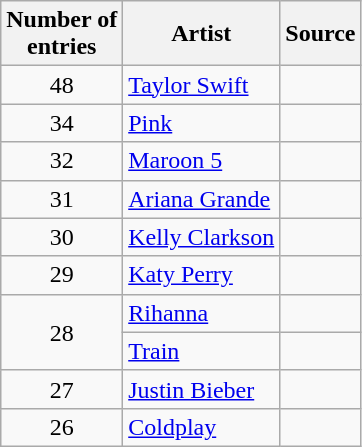<table class="wikitable">
<tr>
<th>Number of <br>entries</th>
<th>Artist</th>
<th>Source</th>
</tr>
<tr>
<td style="text-align:center;">48</td>
<td><a href='#'>Taylor Swift</a></td>
<td></td>
</tr>
<tr>
<td style="text-align:center;">34</td>
<td><a href='#'>Pink</a></td>
<td></td>
</tr>
<tr>
<td style="text-align:center;">32</td>
<td><a href='#'>Maroon 5</a></td>
<td></td>
</tr>
<tr>
<td style="text-align:center;">31</td>
<td><a href='#'>Ariana Grande</a></td>
<td></td>
</tr>
<tr>
<td style="text-align:center;">30</td>
<td><a href='#'>Kelly Clarkson</a></td>
<td></td>
</tr>
<tr>
<td style="text-align:center;">29</td>
<td><a href='#'>Katy Perry</a></td>
<td></td>
</tr>
<tr>
<td style="text-align:center;" rowspan="2">28</td>
<td><a href='#'>Rihanna</a></td>
<td></td>
</tr>
<tr>
<td><a href='#'>Train</a></td>
<td></td>
</tr>
<tr>
<td style="text-align:center;">27</td>
<td><a href='#'>Justin Bieber</a></td>
<td></td>
</tr>
<tr>
<td style="text-align:center;">26</td>
<td><a href='#'>Coldplay</a></td>
<td></td>
</tr>
</table>
